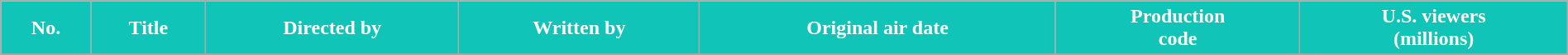<table class="wikitable plainrowheaders" style="width:100%;">
<tr style="color:white">
<th scope="col" style="background:#11c4b8;">No.</th>
<th scope="col" style="background:#11c4b8;">Title</th>
<th scope="col" style="background:#11c4b8;">Directed by</th>
<th scope="col" style="background:#11c4b8;">Written by</th>
<th scope="col" style="background:#11c4b8;">Original air date</th>
<th scope="col" style="background:#11c4b8;">Production<br>code</th>
<th scope="col" style="background:#11c4b8;">U.S. viewers<br>(millions)</th>
</tr>
<tr>
</tr>
</table>
